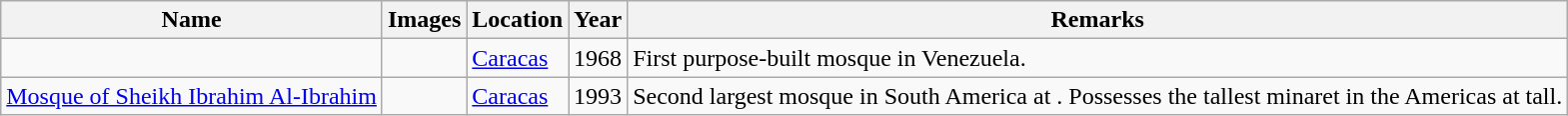<table class="wikitable sortable">
<tr>
<th>Name</th>
<th class="unsortable">Images</th>
<th>Location</th>
<th data-sort-type="data">Year</th>
<th class="unsortable">Remarks</th>
</tr>
<tr valign=top id="Venezuela">
<td></td>
<td></td>
<td><a href='#'>Caracas</a></td>
<td>1968</td>
<td>First purpose-built mosque in Venezuela.</td>
</tr>
<tr valign=top id="Venezuela">
<td><a href='#'>Mosque of Sheikh Ibrahim Al-Ibrahim</a></td>
<td></td>
<td><a href='#'>Caracas</a></td>
<td>1993</td>
<td>Second largest mosque in South America at . Possesses the tallest minaret in the Americas at  tall.</td>
</tr>
</table>
